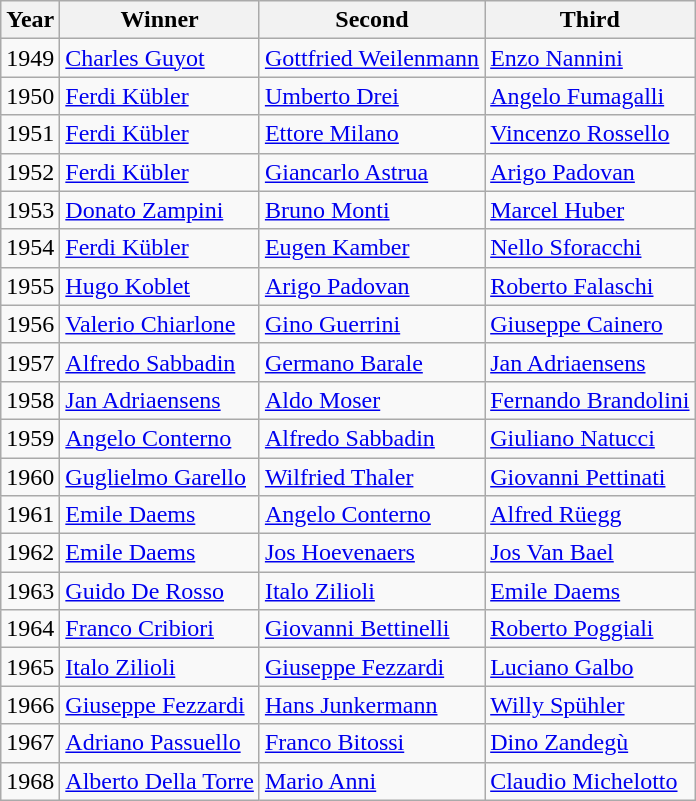<table class="wikitable">
<tr>
<th>Year</th>
<th>Winner</th>
<th>Second</th>
<th>Third</th>
</tr>
<tr>
<td>1949</td>
<td> <a href='#'>Charles Guyot</a></td>
<td> <a href='#'>Gottfried Weilenmann</a></td>
<td> <a href='#'>Enzo Nannini</a></td>
</tr>
<tr>
<td>1950</td>
<td> <a href='#'>Ferdi Kübler</a></td>
<td> <a href='#'>Umberto Drei</a></td>
<td> <a href='#'>Angelo Fumagalli</a></td>
</tr>
<tr>
<td>1951</td>
<td> <a href='#'>Ferdi Kübler</a></td>
<td> <a href='#'>Ettore Milano</a></td>
<td> <a href='#'>Vincenzo Rossello</a></td>
</tr>
<tr>
<td>1952</td>
<td> <a href='#'>Ferdi Kübler</a></td>
<td> <a href='#'>Giancarlo Astrua</a></td>
<td> <a href='#'>Arigo Padovan</a></td>
</tr>
<tr>
<td>1953</td>
<td> <a href='#'>Donato Zampini</a></td>
<td> <a href='#'>Bruno Monti</a></td>
<td> <a href='#'>Marcel Huber</a></td>
</tr>
<tr>
<td>1954</td>
<td> <a href='#'>Ferdi Kübler</a></td>
<td> <a href='#'>Eugen Kamber</a></td>
<td> <a href='#'>Nello Sforacchi</a></td>
</tr>
<tr>
<td>1955</td>
<td> <a href='#'>Hugo Koblet</a></td>
<td> <a href='#'>Arigo Padovan</a></td>
<td> <a href='#'>Roberto Falaschi</a></td>
</tr>
<tr>
<td>1956</td>
<td> <a href='#'>Valerio Chiarlone</a></td>
<td> <a href='#'>Gino Guerrini</a></td>
<td> <a href='#'>Giuseppe Cainero</a></td>
</tr>
<tr>
<td>1957</td>
<td> <a href='#'>Alfredo Sabbadin</a></td>
<td> <a href='#'>Germano Barale</a></td>
<td> <a href='#'>Jan Adriaensens</a></td>
</tr>
<tr>
<td>1958</td>
<td> <a href='#'>Jan Adriaensens</a></td>
<td> <a href='#'>Aldo Moser</a></td>
<td> <a href='#'>Fernando Brandolini</a></td>
</tr>
<tr>
<td>1959</td>
<td> <a href='#'>Angelo Conterno</a></td>
<td> <a href='#'>Alfredo Sabbadin</a></td>
<td> <a href='#'>Giuliano Natucci</a></td>
</tr>
<tr>
<td>1960</td>
<td> <a href='#'>Guglielmo Garello</a></td>
<td> <a href='#'>Wilfried Thaler</a></td>
<td> <a href='#'>Giovanni Pettinati</a></td>
</tr>
<tr>
<td>1961</td>
<td> <a href='#'>Emile Daems</a></td>
<td> <a href='#'>Angelo Conterno</a></td>
<td> <a href='#'>Alfred Rüegg</a></td>
</tr>
<tr>
<td>1962</td>
<td> <a href='#'>Emile Daems</a></td>
<td> <a href='#'>Jos Hoevenaers</a></td>
<td> <a href='#'>Jos Van Bael</a></td>
</tr>
<tr>
<td>1963</td>
<td> <a href='#'>Guido De Rosso</a></td>
<td> <a href='#'>Italo Zilioli</a></td>
<td> <a href='#'>Emile Daems</a></td>
</tr>
<tr>
<td>1964</td>
<td> <a href='#'>Franco Cribiori</a></td>
<td> <a href='#'>Giovanni Bettinelli</a></td>
<td> <a href='#'>Roberto Poggiali</a></td>
</tr>
<tr>
<td>1965</td>
<td> <a href='#'>Italo Zilioli</a></td>
<td> <a href='#'>Giuseppe Fezzardi</a></td>
<td> <a href='#'>Luciano Galbo</a></td>
</tr>
<tr>
<td>1966</td>
<td> <a href='#'>Giuseppe Fezzardi</a></td>
<td> <a href='#'>Hans Junkermann</a></td>
<td> <a href='#'>Willy Spühler</a></td>
</tr>
<tr>
<td>1967</td>
<td> <a href='#'>Adriano Passuello</a></td>
<td> <a href='#'>Franco Bitossi</a></td>
<td> <a href='#'>Dino Zandegù</a></td>
</tr>
<tr>
<td>1968</td>
<td> <a href='#'>Alberto Della Torre</a></td>
<td> <a href='#'>Mario Anni</a></td>
<td> <a href='#'>Claudio Michelotto</a></td>
</tr>
</table>
